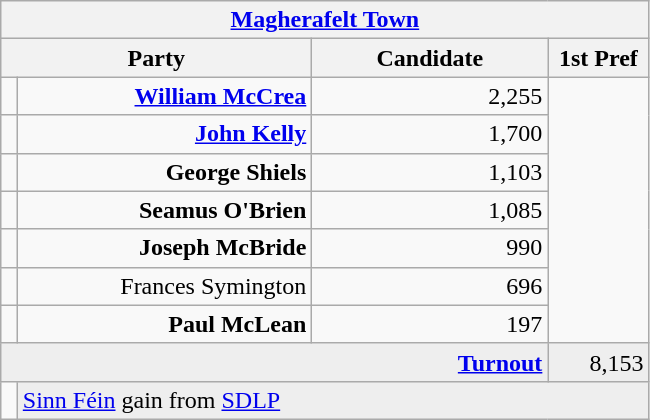<table class="wikitable">
<tr>
<th colspan="4" align="center"><a href='#'>Magherafelt Town</a></th>
</tr>
<tr>
<th colspan="2" align="center" width=200>Party</th>
<th width=150>Candidate</th>
<th width=60>1st Pref</th>
</tr>
<tr>
<td></td>
<td align="right"><strong><a href='#'>William McCrea</a></strong></td>
<td align="right">2,255</td>
</tr>
<tr>
<td></td>
<td align="right"><strong><a href='#'>John Kelly</a></strong></td>
<td align="right">1,700</td>
</tr>
<tr>
<td></td>
<td align="right"><strong>George Shiels</strong></td>
<td align="right">1,103</td>
</tr>
<tr>
<td></td>
<td align="right"><strong>Seamus O'Brien</strong></td>
<td align="right">1,085</td>
</tr>
<tr>
<td></td>
<td align="right"><strong>Joseph McBride</strong></td>
<td align="right">990</td>
</tr>
<tr>
<td></td>
<td align="right">Frances Symington</td>
<td align="right">696</td>
</tr>
<tr>
<td></td>
<td align="right"><strong>Paul McLean</strong></td>
<td align="right">197</td>
</tr>
<tr bgcolor="EEEEEE">
<td colspan=3 align="right"><strong><a href='#'>Turnout</a></strong></td>
<td align="right">8,153</td>
</tr>
<tr>
<td bgcolor=></td>
<td colspan=3 bgcolor="EEEEEE"><a href='#'>Sinn Féin</a> gain from <a href='#'>SDLP</a></td>
</tr>
</table>
